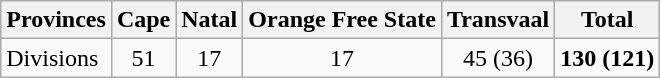<table class="wikitable">
<tr>
<th>Provinces</th>
<th>Cape</th>
<th>Natal</th>
<th>Orange Free State</th>
<th>Transvaal</th>
<th>Total</th>
</tr>
<tr>
<td>Divisions</td>
<td align="center">51</td>
<td align="center">17</td>
<td align="center">17</td>
<td align="center">45 (36)</td>
<td align="center"><strong>130 (121)</strong></td>
</tr>
</table>
